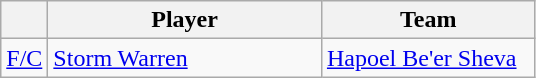<table class="wikitable">
<tr>
<th align="center"></th>
<th style="text-align:center;width:175px;">Player</th>
<th style="text-align:center;width:135px;">Team</th>
</tr>
<tr>
<td align=center><a href='#'>F/C</a></td>
<td> <a href='#'>Storm Warren</a></td>
<td><a href='#'>Hapoel Be'er Sheva</a></td>
</tr>
</table>
